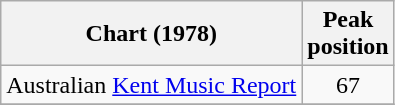<table class="wikitable sortable">
<tr>
<th>Chart (1978)</th>
<th>Peak<br>position</th>
</tr>
<tr>
<td>Australian <a href='#'>Kent Music Report</a></td>
<td style="text-align:center;">67</td>
</tr>
<tr>
</tr>
</table>
